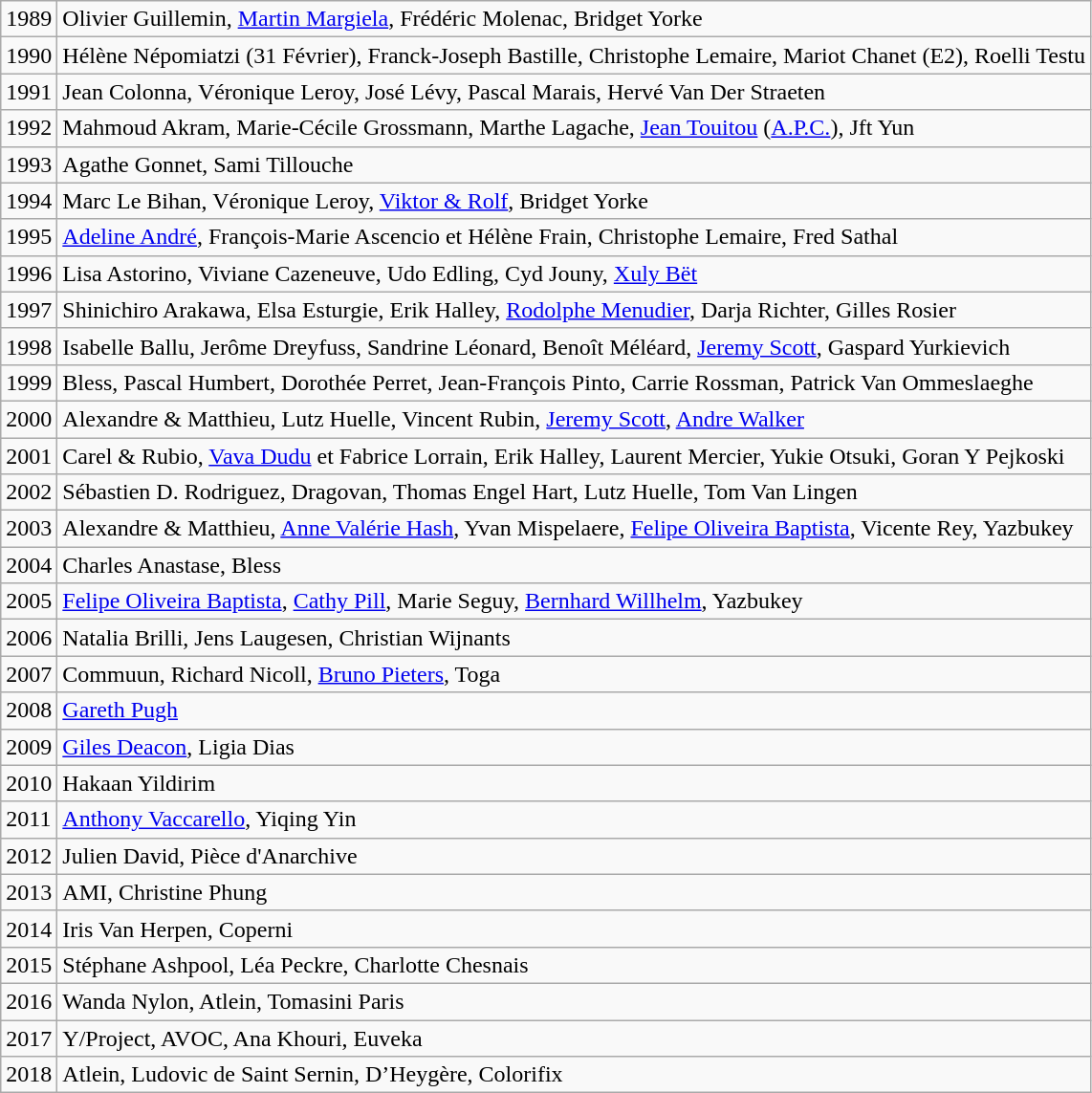<table class="wikitable">
<tr>
<td>1989</td>
<td>Olivier Guillemin, <a href='#'>Martin Margiela</a>, Frédéric Molenac, Bridget Yorke</td>
</tr>
<tr>
<td>1990</td>
<td>Hélène Népomiatzi (31 Février), Franck-Joseph Bastille, Christophe Lemaire, Mariot Chanet (E2), Roelli Testu</td>
</tr>
<tr>
<td>1991</td>
<td>Jean Colonna, Véronique Leroy, José Lévy, Pascal Marais, Hervé Van Der Straeten</td>
</tr>
<tr>
<td>1992</td>
<td>Mahmoud Akram, Marie-Cécile Grossmann, Marthe Lagache, <a href='#'>Jean Touitou</a> (<a href='#'>A.P.C.</a>), Jft Yun</td>
</tr>
<tr>
<td>1993</td>
<td>Agathe Gonnet, Sami Tillouche</td>
</tr>
<tr>
<td>1994</td>
<td>Marc Le Bihan, Véronique Leroy, <a href='#'>Viktor & Rolf</a>, Bridget Yorke</td>
</tr>
<tr>
<td>1995</td>
<td><a href='#'>Adeline André</a>, François-Marie Ascencio et Hélène Frain, Christophe Lemaire, Fred Sathal</td>
</tr>
<tr>
<td>1996</td>
<td>Lisa Astorino, Viviane Cazeneuve, Udo Edling, Cyd Jouny, <a href='#'>Xuly Bët</a></td>
</tr>
<tr>
<td>1997</td>
<td>Shinichiro Arakawa, Elsa Esturgie, Erik Halley, <a href='#'>Rodolphe Menudier</a>, Darja Richter, Gilles Rosier</td>
</tr>
<tr>
<td>1998</td>
<td>Isabelle Ballu, Jerôme Dreyfuss, Sandrine Léonard, Benoît Méléard, <a href='#'>Jeremy Scott</a>, Gaspard Yurkievich</td>
</tr>
<tr>
<td>1999</td>
<td>Bless, Pascal Humbert, Dorothée Perret, Jean-François Pinto, Carrie Rossman, Patrick Van Ommeslaeghe</td>
</tr>
<tr>
<td>2000</td>
<td>Alexandre & Matthieu, Lutz Huelle, Vincent Rubin, <a href='#'>Jeremy Scott</a>, <a href='#'>Andre Walker</a></td>
</tr>
<tr>
<td>2001</td>
<td>Carel & Rubio, <a href='#'>Vava Dudu</a> et Fabrice Lorrain, Erik Halley, Laurent Mercier, Yukie Otsuki, Goran Y Pejkoski</td>
</tr>
<tr>
<td>2002</td>
<td>Sébastien D. Rodriguez, Dragovan, Thomas Engel Hart, Lutz Huelle, Tom Van Lingen</td>
</tr>
<tr>
<td>2003</td>
<td>Alexandre & Matthieu, <a href='#'>Anne Valérie Hash</a>, Yvan Mispelaere, <a href='#'>Felipe Oliveira Baptista</a>, Vicente Rey, Yazbukey</td>
</tr>
<tr>
<td>2004</td>
<td>Charles Anastase, Bless</td>
</tr>
<tr>
<td>2005</td>
<td><a href='#'>Felipe Oliveira Baptista</a>, <a href='#'>Cathy Pill</a>, Marie Seguy, <a href='#'>Bernhard Willhelm</a>, Yazbukey</td>
</tr>
<tr>
<td>2006</td>
<td>Natalia Brilli, Jens Laugesen, Christian Wijnants</td>
</tr>
<tr>
<td>2007</td>
<td>Commuun, Richard Nicoll, <a href='#'>Bruno Pieters</a>, Toga</td>
</tr>
<tr>
<td>2008</td>
<td><a href='#'>Gareth Pugh</a></td>
</tr>
<tr>
<td>2009</td>
<td><a href='#'>Giles Deacon</a>, Ligia Dias</td>
</tr>
<tr>
<td>2010</td>
<td>Hakaan Yildirim</td>
</tr>
<tr>
<td>2011</td>
<td><a href='#'>Anthony Vaccarello</a>, Yiqing Yin</td>
</tr>
<tr>
<td>2012</td>
<td>Julien David, Pièce d'Anarchive</td>
</tr>
<tr>
<td>2013</td>
<td>AMI, Christine Phung</td>
</tr>
<tr>
<td>2014</td>
<td>Iris Van Herpen, Coperni</td>
</tr>
<tr>
<td>2015</td>
<td>Stéphane Ashpool, Léa Peckre, Charlotte Chesnais</td>
</tr>
<tr>
<td>2016</td>
<td>Wanda Nylon, Atlein, Tomasini Paris</td>
</tr>
<tr>
<td>2017</td>
<td>Y/Project, AVOC, Ana Khouri, Euveka</td>
</tr>
<tr>
<td>2018</td>
<td>Atlein, Ludovic de Saint Sernin, D’Heygère, Colorifix</td>
</tr>
</table>
